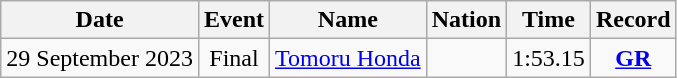<table class=wikitable style=text-align:center>
<tr>
<th>Date</th>
<th>Event</th>
<th>Name</th>
<th>Nation</th>
<th>Time</th>
<th>Record</th>
</tr>
<tr>
<td>29 September 2023</td>
<td>Final</td>
<td align=left><a href='#'>Tomoru Honda</a></td>
<td align=left></td>
<td>1:53.15</td>
<td><strong><a href='#'>GR</a></strong></td>
</tr>
</table>
